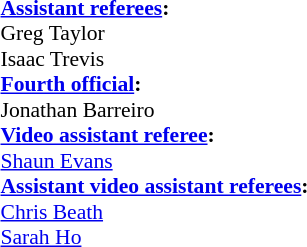<table style="width:100%; font-size:90%;">
<tr>
<td><br><strong><a href='#'>Assistant referees</a>:</strong>
<br>Greg Taylor
<br>Isaac Trevis
<br><strong><a href='#'>Fourth official</a>:</strong>
<br>Jonathan Barreiro
<br><strong><a href='#'>Video assistant referee</a>:</strong>
<br><a href='#'>Shaun Evans</a>
<br><strong><a href='#'>Assistant video assistant referees</a>:</strong>
<br><a href='#'>Chris Beath</a>
<br><a href='#'>Sarah Ho</a></td>
</tr>
</table>
